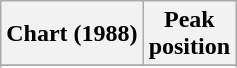<table class="wikitable sortable plainrowheaders" style="text-align:center">
<tr>
<th>Chart (1988)</th>
<th>Peak<br>position</th>
</tr>
<tr>
</tr>
<tr>
</tr>
<tr>
</tr>
<tr>
</tr>
<tr>
</tr>
<tr>
</tr>
</table>
